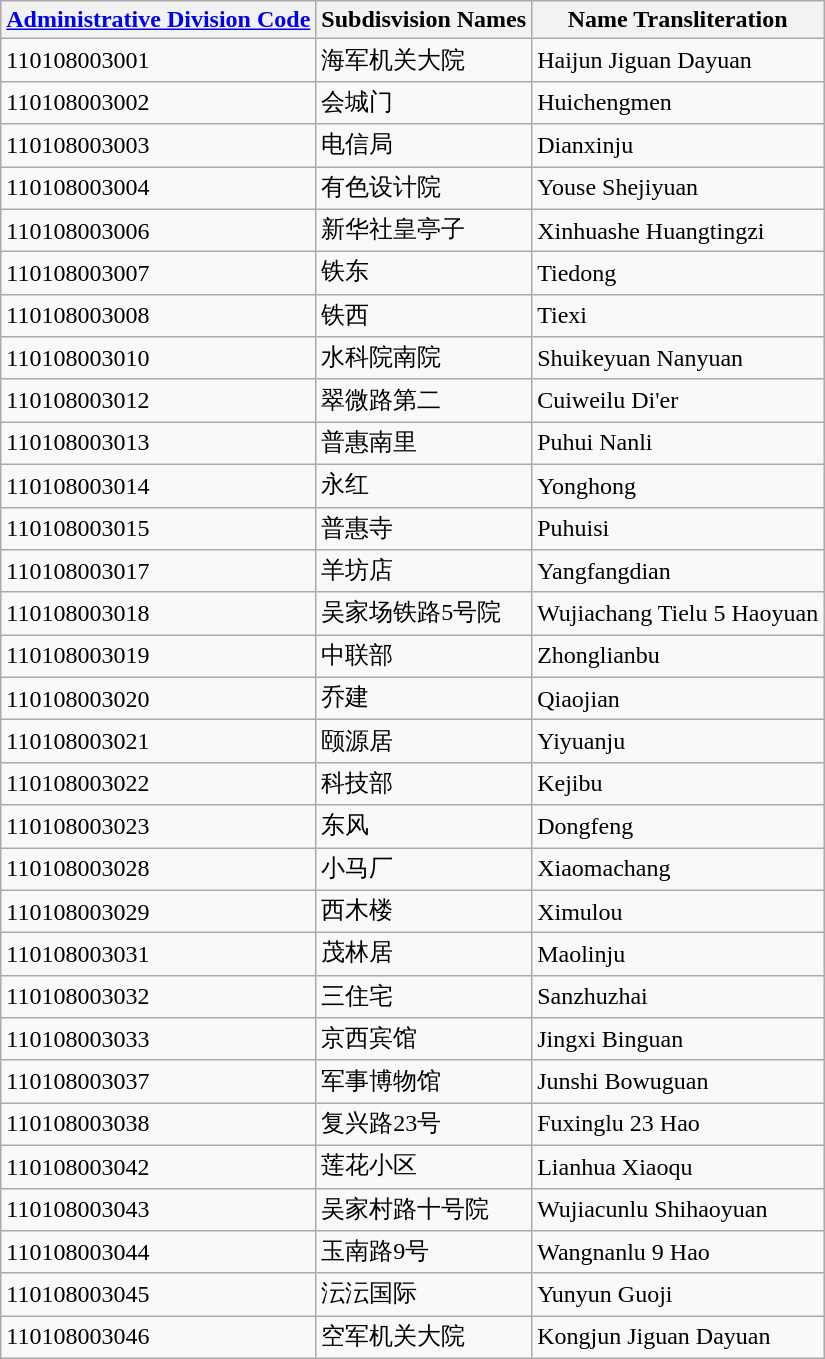<table class="wikitable sortable">
<tr>
<th><a href='#'>Administrative Division Code</a></th>
<th>Subdisvision Names</th>
<th>Name Transliteration</th>
</tr>
<tr>
<td>110108003001</td>
<td>海军机关大院</td>
<td>Haijun Jiguan Dayuan</td>
</tr>
<tr>
<td>110108003002</td>
<td>会城门</td>
<td>Huichengmen</td>
</tr>
<tr>
<td>110108003003</td>
<td>电信局</td>
<td>Dianxinju</td>
</tr>
<tr>
<td>110108003004</td>
<td>有色设计院</td>
<td>Youse Shejiyuan</td>
</tr>
<tr>
<td>110108003006</td>
<td>新华社皇亭子</td>
<td>Xinhuashe Huangtingzi</td>
</tr>
<tr>
<td>110108003007</td>
<td>铁东</td>
<td>Tiedong</td>
</tr>
<tr>
<td>110108003008</td>
<td>铁西</td>
<td>Tiexi</td>
</tr>
<tr>
<td>110108003010</td>
<td>水科院南院</td>
<td>Shuikeyuan Nanyuan</td>
</tr>
<tr>
<td>110108003012</td>
<td>翠微路第二</td>
<td>Cuiweilu Di'er</td>
</tr>
<tr>
<td>110108003013</td>
<td>普惠南里</td>
<td>Puhui Nanli</td>
</tr>
<tr>
<td>110108003014</td>
<td>永红</td>
<td>Yonghong</td>
</tr>
<tr>
<td>110108003015</td>
<td>普惠寺</td>
<td>Puhuisi</td>
</tr>
<tr>
<td>110108003017</td>
<td>羊坊店</td>
<td>Yangfangdian</td>
</tr>
<tr>
<td>110108003018</td>
<td>吴家场铁路5号院</td>
<td>Wujiachang Tielu 5 Haoyuan</td>
</tr>
<tr>
<td>110108003019</td>
<td>中联部</td>
<td>Zhonglianbu</td>
</tr>
<tr>
<td>110108003020</td>
<td>乔建</td>
<td>Qiaojian</td>
</tr>
<tr>
<td>110108003021</td>
<td>颐源居</td>
<td>Yiyuanju</td>
</tr>
<tr>
<td>110108003022</td>
<td>科技部</td>
<td>Kejibu</td>
</tr>
<tr>
<td>110108003023</td>
<td>东风</td>
<td>Dongfeng</td>
</tr>
<tr>
<td>110108003028</td>
<td>小马厂</td>
<td>Xiaomachang</td>
</tr>
<tr>
<td>110108003029</td>
<td>西木楼</td>
<td>Ximulou</td>
</tr>
<tr>
<td>110108003031</td>
<td>茂林居</td>
<td>Maolinju</td>
</tr>
<tr>
<td>110108003032</td>
<td>三住宅</td>
<td>Sanzhuzhai</td>
</tr>
<tr>
<td>110108003033</td>
<td>京西宾馆</td>
<td>Jingxi Binguan</td>
</tr>
<tr>
<td>110108003037</td>
<td>军事博物馆</td>
<td>Junshi Bowuguan</td>
</tr>
<tr>
<td>110108003038</td>
<td>复兴路23号</td>
<td>Fuxinglu 23 Hao</td>
</tr>
<tr>
<td>110108003042</td>
<td>莲花小区</td>
<td>Lianhua Xiaoqu</td>
</tr>
<tr>
<td>110108003043</td>
<td>吴家村路十号院</td>
<td>Wujiacunlu Shihaoyuan</td>
</tr>
<tr>
<td>110108003044</td>
<td>玉南路9号</td>
<td>Wangnanlu 9 Hao</td>
</tr>
<tr>
<td>110108003045</td>
<td>沄沄国际</td>
<td>Yunyun Guoji</td>
</tr>
<tr>
<td>110108003046</td>
<td>空军机关大院</td>
<td>Kongjun Jiguan Dayuan</td>
</tr>
</table>
